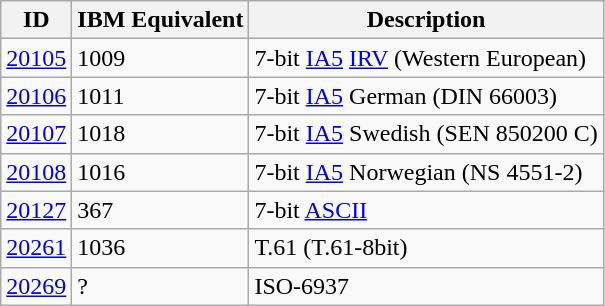<table class="wikitable">
<tr>
<th data-sort-type="number">ID</th>
<th data-sort-type="number">IBM Equivalent</th>
<th>Description</th>
</tr>
<tr>
<td><a href='#'>20105</a></td>
<td>1009</td>
<td>7-bit <a href='#'>IA5</a> <a href='#'>IRV</a> (Western European)</td>
</tr>
<tr>
<td><a href='#'>20106</a></td>
<td>1011</td>
<td>7-bit <a href='#'>IA5</a> German (DIN 66003)</td>
</tr>
<tr>
<td><a href='#'>20107</a></td>
<td>1018</td>
<td>7-bit <a href='#'>IA5</a> Swedish (SEN 850200 C)</td>
</tr>
<tr>
<td><a href='#'>20108</a></td>
<td>1016</td>
<td>7-bit <a href='#'>IA5</a> Norwegian (NS 4551-2)</td>
</tr>
<tr>
<td><a href='#'>20127</a></td>
<td>367</td>
<td>7-bit <a href='#'>ASCII</a></td>
</tr>
<tr>
<td><a href='#'>20261</a></td>
<td>1036</td>
<td>T.61 (T.61-8bit)</td>
</tr>
<tr>
<td><a href='#'>20269</a></td>
<td>?</td>
<td>ISO-6937</td>
</tr>
</table>
